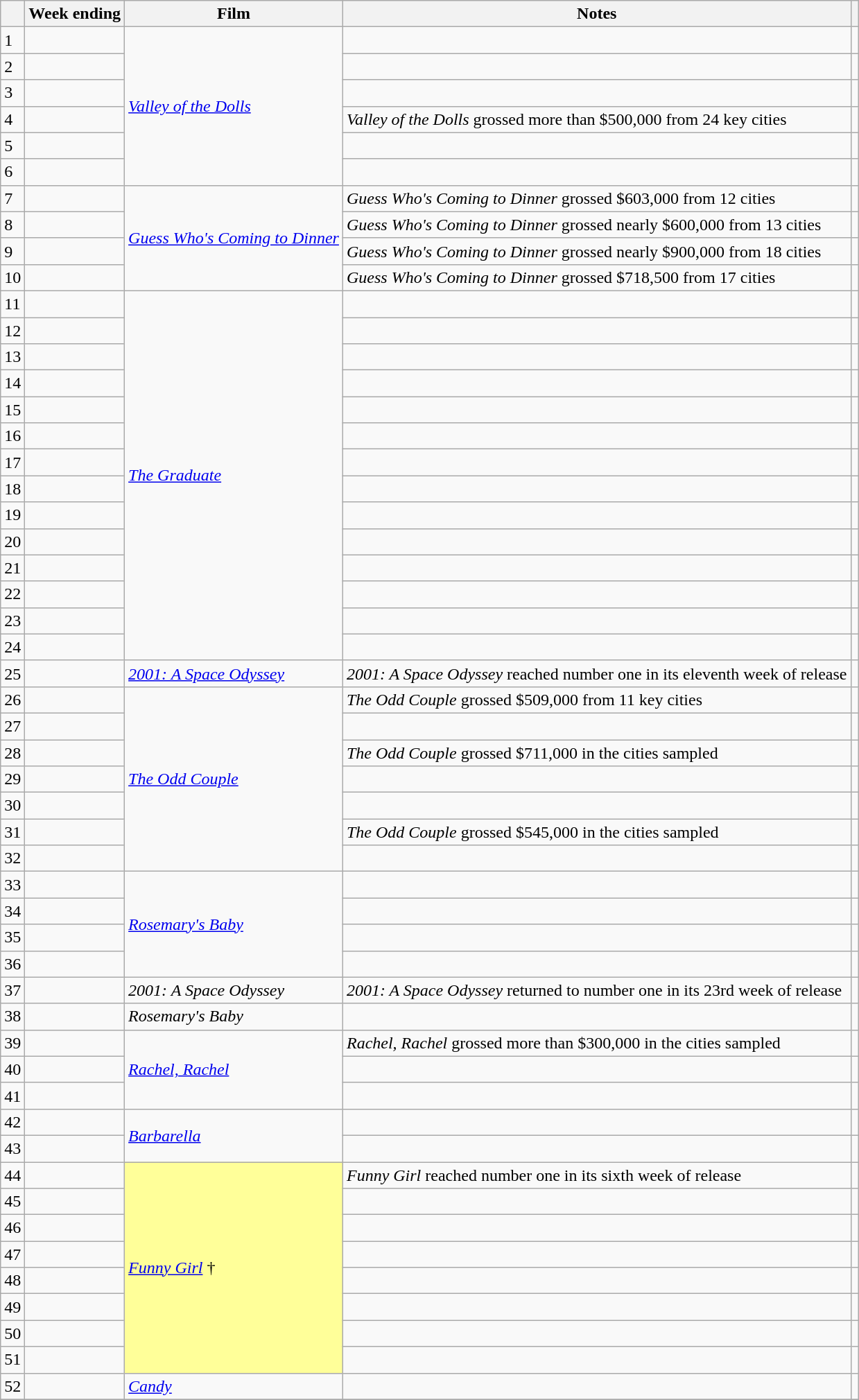<table class="wikitable sortable">
<tr>
<th></th>
<th>Week ending</th>
<th>Film</th>
<th>Notes</th>
<th class="unsortable"></th>
</tr>
<tr>
<td>1</td>
<td></td>
<td rowspan="6"><em><a href='#'>Valley of the Dolls</a></em></td>
<td></td>
<td></td>
</tr>
<tr>
<td>2</td>
<td></td>
<td></td>
<td></td>
</tr>
<tr>
<td>3</td>
<td></td>
<td></td>
<td></td>
</tr>
<tr>
<td>4</td>
<td></td>
<td><em>Valley of the Dolls</em> grossed more than $500,000 from 24 key cities</td>
<td></td>
</tr>
<tr>
<td>5</td>
<td></td>
<td></td>
<td></td>
</tr>
<tr>
<td>6</td>
<td></td>
<td></td>
<td></td>
</tr>
<tr>
<td>7</td>
<td></td>
<td rowspan="4"><em><a href='#'>Guess Who's Coming to Dinner</a></em></td>
<td><em>Guess Who's Coming to Dinner</em> grossed $603,000 from 12 cities</td>
<td></td>
</tr>
<tr>
<td>8</td>
<td></td>
<td><em>Guess Who's Coming to Dinner</em> grossed nearly $600,000 from 13 cities</td>
<td></td>
</tr>
<tr>
<td>9</td>
<td></td>
<td><em>Guess Who's Coming to Dinner</em> grossed nearly $900,000 from 18 cities</td>
<td></td>
</tr>
<tr>
<td>10</td>
<td></td>
<td><em>Guess Who's Coming to Dinner</em> grossed $718,500 from 17 cities</td>
<td></td>
</tr>
<tr>
<td>11</td>
<td></td>
<td rowspan="14"><em><a href='#'>The Graduate</a></em></td>
<td></td>
<td></td>
</tr>
<tr>
<td>12</td>
<td></td>
<td></td>
<td></td>
</tr>
<tr>
<td>13</td>
<td></td>
<td></td>
<td></td>
</tr>
<tr>
<td>14</td>
<td></td>
<td></td>
<td></td>
</tr>
<tr>
<td>15</td>
<td></td>
<td></td>
<td></td>
</tr>
<tr>
<td>16</td>
<td></td>
<td></td>
<td></td>
</tr>
<tr>
<td>17</td>
<td></td>
<td></td>
<td></td>
</tr>
<tr>
<td>18</td>
<td></td>
<td></td>
<td></td>
</tr>
<tr>
<td>19</td>
<td></td>
<td></td>
<td></td>
</tr>
<tr>
<td>20</td>
<td></td>
<td></td>
<td></td>
</tr>
<tr>
<td>21</td>
<td></td>
<td></td>
<td></td>
</tr>
<tr>
<td>22</td>
<td></td>
<td></td>
<td></td>
</tr>
<tr>
<td>23</td>
<td></td>
<td></td>
<td></td>
</tr>
<tr>
<td>24</td>
<td></td>
<td></td>
<td></td>
</tr>
<tr>
<td>25</td>
<td></td>
<td><em><a href='#'>2001: A Space Odyssey</a></em></td>
<td><em>2001: A Space Odyssey</em> reached number one in its eleventh week of release</td>
<td></td>
</tr>
<tr>
<td>26</td>
<td></td>
<td rowspan="7"><em><a href='#'>The Odd Couple</a></em></td>
<td><em>The Odd Couple</em> grossed $509,000 from 11 key cities</td>
<td></td>
</tr>
<tr>
<td>27</td>
<td></td>
<td></td>
<td></td>
</tr>
<tr>
<td>28</td>
<td></td>
<td><em>The Odd Couple</em> grossed $711,000 in the cities sampled</td>
<td></td>
</tr>
<tr>
<td>29</td>
<td></td>
<td></td>
<td></td>
</tr>
<tr>
<td>30</td>
<td></td>
<td></td>
<td></td>
</tr>
<tr>
<td>31</td>
<td></td>
<td><em>The Odd Couple</em> grossed $545,000 in the cities sampled</td>
<td></td>
</tr>
<tr>
<td>32</td>
<td></td>
<td></td>
<td></td>
</tr>
<tr>
<td>33</td>
<td></td>
<td rowspan="4"><em><a href='#'>Rosemary's Baby</a></em></td>
<td></td>
<td></td>
</tr>
<tr>
<td>34</td>
<td></td>
<td></td>
<td></td>
</tr>
<tr>
<td>35</td>
<td></td>
<td></td>
<td></td>
</tr>
<tr>
<td>36</td>
<td></td>
<td></td>
<td></td>
</tr>
<tr>
<td>37</td>
<td></td>
<td><em>2001: A Space Odyssey</em></td>
<td><em>2001: A Space Odyssey</em> returned to number one in its 23rd week of release</td>
<td></td>
</tr>
<tr>
<td>38</td>
<td></td>
<td><em>Rosemary's Baby</em></td>
<td></td>
<td></td>
</tr>
<tr>
<td>39</td>
<td></td>
<td rowspan="3"><em><a href='#'>Rachel, Rachel</a></em></td>
<td><em>Rachel, Rachel</em> grossed more than $300,000 in the cities sampled</td>
<td></td>
</tr>
<tr>
<td>40</td>
<td></td>
<td></td>
<td></td>
</tr>
<tr>
<td>41</td>
<td></td>
<td></td>
<td></td>
</tr>
<tr>
<td>42</td>
<td></td>
<td rowspan="2"><em><a href='#'>Barbarella</a></em></td>
<td></td>
<td></td>
</tr>
<tr>
<td>43</td>
<td></td>
<td></td>
<td></td>
</tr>
<tr>
<td>44</td>
<td></td>
<td rowspan="8" style="background-color:#FFFF99"><em><a href='#'>Funny Girl</a></em> †</td>
<td><em>Funny Girl</em> reached number one in its sixth week of release</td>
<td></td>
</tr>
<tr>
<td>45</td>
<td></td>
<td></td>
<td></td>
</tr>
<tr>
<td>46</td>
<td></td>
<td></td>
<td></td>
</tr>
<tr>
<td>47</td>
<td></td>
<td></td>
<td></td>
</tr>
<tr>
<td>48</td>
<td></td>
<td></td>
<td></td>
</tr>
<tr>
<td>49</td>
<td></td>
<td></td>
<td></td>
</tr>
<tr>
<td>50</td>
<td></td>
<td></td>
<td></td>
</tr>
<tr>
<td>51</td>
<td></td>
<td></td>
<td></td>
</tr>
<tr>
<td>52</td>
<td></td>
<td><em><a href='#'>Candy</a></em></td>
<td></td>
<td></td>
</tr>
<tr>
</tr>
</table>
